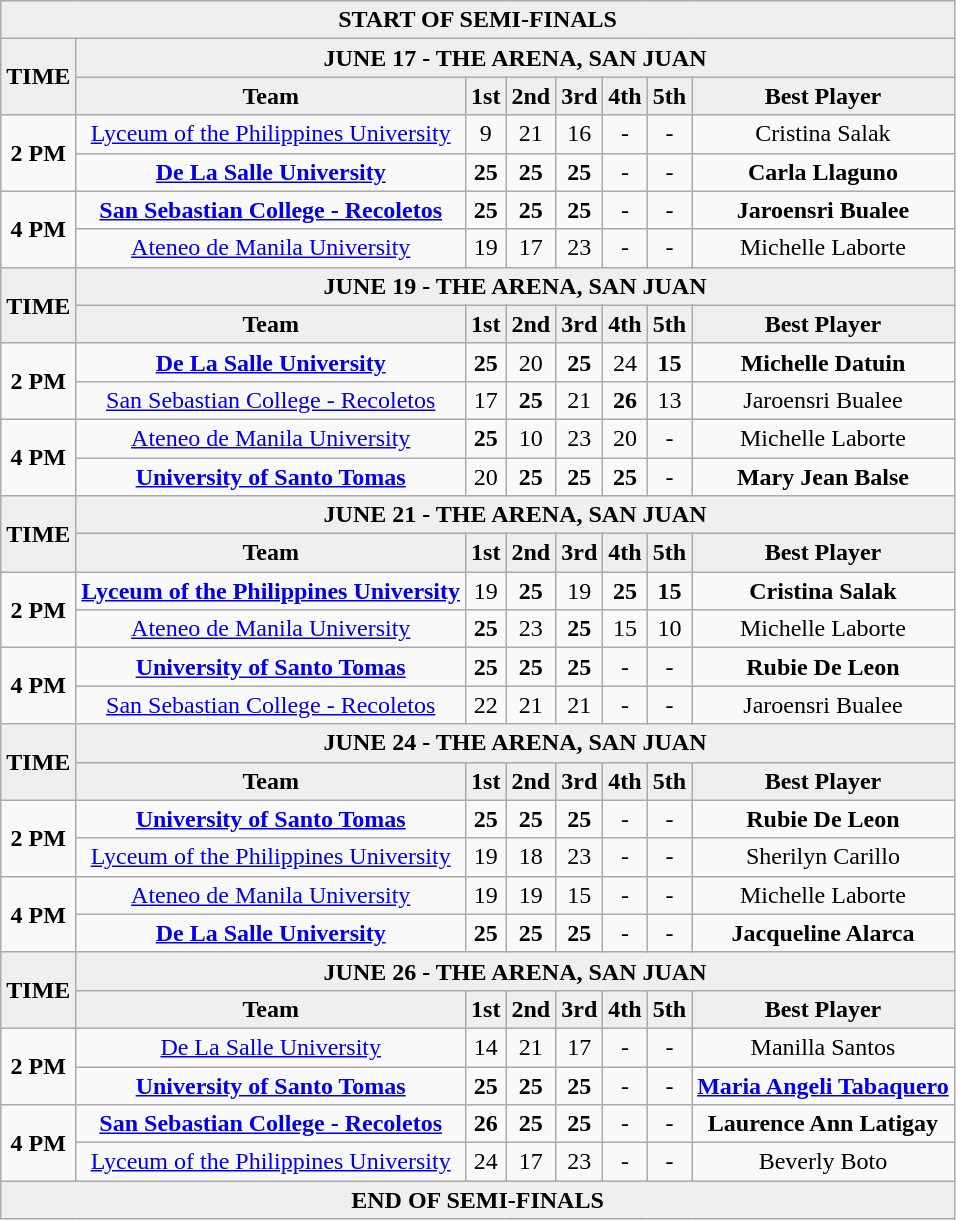<table class="wikitable" style="text-align: center">
<tr style="background:#efefef;">
<td colspan=8><strong>START OF SEMI-FINALS</strong></td>
</tr>
<tr style="background:#efefef;">
<td rowspan=2><strong>TIME</strong></td>
<td colspan=7><strong>JUNE 17 - THE ARENA, SAN JUAN</strong></td>
</tr>
<tr style="background:#efefef;">
<td><strong>Team</strong></td>
<td><strong>1st</strong></td>
<td><strong>2nd</strong></td>
<td><strong>3rd</strong></td>
<td><strong>4th</strong></td>
<td><strong>5th</strong></td>
<td><strong>Best Player</strong></td>
</tr>
<tr>
<td rowspan=2><strong>2 PM</strong></td>
<td><a href='#'>Lyceum of the Philippines University</a></td>
<td>9</td>
<td>21</td>
<td>16</td>
<td>-</td>
<td>-</td>
<td>Cristina Salak</td>
</tr>
<tr>
<td><strong><a href='#'>De La Salle University</a></strong></td>
<td><strong>25</strong></td>
<td><strong>25</strong></td>
<td><strong>25</strong></td>
<td>-</td>
<td>-</td>
<td><strong>Carla Llaguno</strong></td>
</tr>
<tr>
<td rowspan=2><strong>4 PM</strong></td>
<td><strong><a href='#'>San Sebastian College - Recoletos</a></strong></td>
<td><strong>25</strong></td>
<td><strong>25</strong></td>
<td><strong>25</strong></td>
<td>-</td>
<td>-</td>
<td><strong>Jaroensri Bualee</strong></td>
</tr>
<tr>
<td><a href='#'>Ateneo de Manila University</a></td>
<td>19</td>
<td>17</td>
<td>23</td>
<td>-</td>
<td>-</td>
<td>Michelle Laborte</td>
</tr>
<tr style="background:#efefef;">
<td rowspan=2><strong>TIME</strong></td>
<td colspan=7><strong>JUNE 19 - THE ARENA, SAN JUAN</strong></td>
</tr>
<tr style="background:#efefef;">
<td><strong>Team</strong></td>
<td><strong>1st</strong></td>
<td><strong>2nd</strong></td>
<td><strong>3rd</strong></td>
<td><strong>4th</strong></td>
<td><strong>5th</strong></td>
<td><strong>Best Player</strong></td>
</tr>
<tr>
<td rowspan=2><strong>2 PM</strong></td>
<td><strong><a href='#'>De La Salle University</a></strong></td>
<td><strong>25</strong></td>
<td>20</td>
<td><strong>25</strong></td>
<td>24</td>
<td><strong>15</strong></td>
<td><strong>Michelle Datuin</strong></td>
</tr>
<tr>
<td><a href='#'>San Sebastian College - Recoletos</a></td>
<td>17</td>
<td><strong>25</strong></td>
<td>21</td>
<td><strong>26</strong></td>
<td>13</td>
<td>Jaroensri Bualee</td>
</tr>
<tr>
<td rowspan=2><strong>4 PM</strong></td>
<td><a href='#'>Ateneo de Manila University</a></td>
<td><strong>25</strong></td>
<td>10</td>
<td>23</td>
<td>20</td>
<td>-</td>
<td>Michelle Laborte</td>
</tr>
<tr>
<td><strong><a href='#'>University of Santo Tomas</a></strong></td>
<td>20</td>
<td><strong>25</strong></td>
<td><strong>25</strong></td>
<td><strong>25</strong></td>
<td>-</td>
<td><strong>Mary Jean Balse</strong></td>
</tr>
<tr style="background:#efefef;">
<td rowspan=2><strong>TIME</strong></td>
<td colspan=7><strong>JUNE 21 - THE ARENA, SAN JUAN</strong></td>
</tr>
<tr style="background:#efefef;">
<td><strong>Team</strong></td>
<td><strong>1st</strong></td>
<td><strong>2nd</strong></td>
<td><strong>3rd</strong></td>
<td><strong>4th</strong></td>
<td><strong>5th</strong></td>
<td><strong>Best Player</strong></td>
</tr>
<tr>
<td rowspan=2><strong>2 PM</strong></td>
<td><strong><a href='#'>Lyceum of the Philippines University</a></strong></td>
<td>19</td>
<td><strong>25</strong></td>
<td>19</td>
<td><strong>25</strong></td>
<td><strong>15</strong></td>
<td><strong>Cristina Salak</strong></td>
</tr>
<tr>
<td><a href='#'>Ateneo de Manila University</a></td>
<td><strong>25</strong></td>
<td>23</td>
<td><strong>25</strong></td>
<td>15</td>
<td>10</td>
<td>Michelle Laborte</td>
</tr>
<tr>
<td rowspan=2><strong>4 PM</strong></td>
<td><strong><a href='#'>University of Santo Tomas</a></strong></td>
<td><strong>25</strong></td>
<td><strong>25</strong></td>
<td><strong>25</strong></td>
<td>-</td>
<td>-</td>
<td><strong>Rubie De Leon</strong></td>
</tr>
<tr>
<td><a href='#'>San Sebastian College - Recoletos</a></td>
<td>22</td>
<td>21</td>
<td>21</td>
<td>-</td>
<td>-</td>
<td>Jaroensri Bualee</td>
</tr>
<tr style="background:#efefef;">
<td rowspan=2><strong>TIME</strong></td>
<td colspan=7><strong>JUNE 24 - THE ARENA, SAN JUAN</strong></td>
</tr>
<tr style="background:#efefef;">
<td><strong>Team</strong></td>
<td><strong>1st</strong></td>
<td><strong>2nd</strong></td>
<td><strong>3rd</strong></td>
<td><strong>4th</strong></td>
<td><strong>5th</strong></td>
<td><strong>Best Player</strong></td>
</tr>
<tr>
<td rowspan=2><strong>2 PM</strong></td>
<td><strong><a href='#'>University of Santo Tomas</a></strong></td>
<td><strong>25</strong></td>
<td><strong>25</strong></td>
<td><strong>25</strong></td>
<td>-</td>
<td>-</td>
<td><strong>Rubie De Leon</strong></td>
</tr>
<tr>
<td><a href='#'>Lyceum of the Philippines University</a></td>
<td>19</td>
<td>18</td>
<td>23</td>
<td>-</td>
<td>-</td>
<td>Sherilyn Carillo</td>
</tr>
<tr>
<td rowspan=2><strong>4 PM</strong></td>
<td><a href='#'>Ateneo de Manila University</a></td>
<td>19</td>
<td>19</td>
<td>15</td>
<td>-</td>
<td>-</td>
<td>Michelle Laborte</td>
</tr>
<tr>
<td><strong><a href='#'>De La Salle University</a></strong></td>
<td><strong>25</strong></td>
<td><strong>25</strong></td>
<td><strong>25</strong></td>
<td>-</td>
<td>-</td>
<td><strong>Jacqueline Alarca</strong></td>
</tr>
<tr style="background:#efefef;">
<td rowspan=2><strong>TIME</strong></td>
<td colspan=7><strong>JUNE 26 - THE ARENA, SAN JUAN</strong></td>
</tr>
<tr style="background:#efefef;">
<td><strong>Team</strong></td>
<td><strong>1st</strong></td>
<td><strong>2nd</strong></td>
<td><strong>3rd</strong></td>
<td><strong>4th</strong></td>
<td><strong>5th</strong></td>
<td><strong>Best Player</strong></td>
</tr>
<tr>
<td rowspan=2><strong>2 PM</strong></td>
<td><a href='#'>De La Salle University</a></td>
<td>14</td>
<td>21</td>
<td>17</td>
<td>-</td>
<td>-</td>
<td>Manilla Santos</td>
</tr>
<tr>
<td><strong><a href='#'>University of Santo Tomas</a></strong></td>
<td><strong>25</strong></td>
<td><strong>25</strong></td>
<td><strong>25</strong></td>
<td>-</td>
<td>-</td>
<td><strong><a href='#'>Maria Angeli Tabaquero</a></strong></td>
</tr>
<tr>
<td rowspan=2><strong>4 PM</strong></td>
<td><strong><a href='#'>San Sebastian College - Recoletos</a></strong></td>
<td><strong>26</strong></td>
<td><strong>25</strong></td>
<td><strong>25</strong></td>
<td>-</td>
<td>-</td>
<td><strong>Laurence Ann Latigay</strong></td>
</tr>
<tr>
<td><a href='#'>Lyceum of the Philippines University</a></td>
<td>24</td>
<td>17</td>
<td>23</td>
<td>-</td>
<td>-</td>
<td>Beverly Boto</td>
</tr>
<tr style="background:#efefef;">
<td colspan=8><strong>END OF SEMI-FINALS</strong></td>
</tr>
</table>
